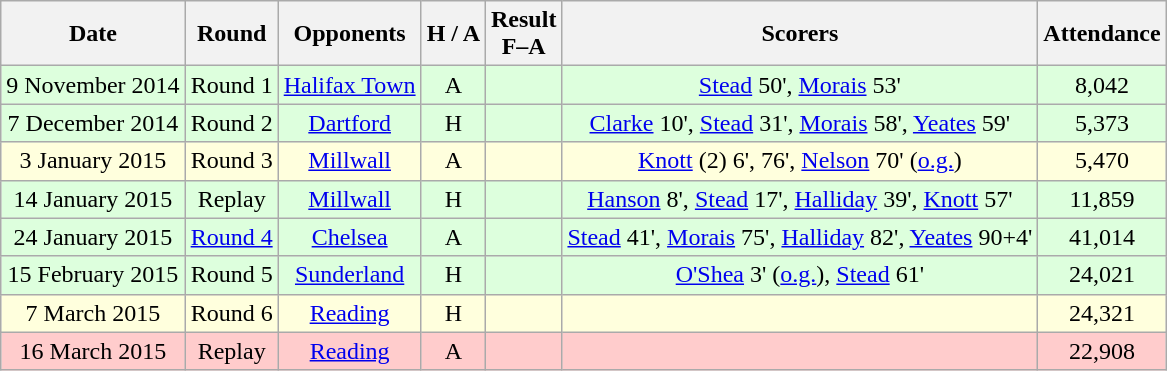<table class="wikitable" style="text-align:center">
<tr>
<th>Date</th>
<th>Round</th>
<th>Opponents</th>
<th>H / A</th>
<th>Result<br>F–A</th>
<th>Scorers</th>
<th>Attendance</th>
</tr>
<tr style="background:#dfd;">
<td>9 November 2014</td>
<td>Round 1</td>
<td><a href='#'>Halifax Town</a></td>
<td>A</td>
<td></td>
<td><a href='#'>Stead</a> 50', <a href='#'>Morais</a> 53'</td>
<td>8,042</td>
</tr>
<tr style="background:#dfd;">
<td>7 December 2014</td>
<td>Round 2</td>
<td><a href='#'>Dartford</a></td>
<td>H</td>
<td></td>
<td><a href='#'>Clarke</a> 10', <a href='#'>Stead</a> 31', <a href='#'>Morais</a> 58', <a href='#'>Yeates</a> 59'</td>
<td>5,373</td>
</tr>
<tr style="background:#ffd;">
<td>3 January 2015</td>
<td>Round 3</td>
<td><a href='#'>Millwall</a></td>
<td>A</td>
<td></td>
<td><a href='#'>Knott</a> (2) 6', 76', <a href='#'>Nelson</a> 70' (<a href='#'>o.g.</a>)</td>
<td>5,470</td>
</tr>
<tr style="background:#dfd;">
<td>14 January 2015</td>
<td>Replay</td>
<td><a href='#'>Millwall</a></td>
<td>H</td>
<td></td>
<td><a href='#'>Hanson</a> 8', <a href='#'>Stead</a> 17', <a href='#'>Halliday</a> 39', <a href='#'>Knott</a> 57'</td>
<td>11,859</td>
</tr>
<tr style="background:#dfd;">
<td>24 January 2015</td>
<td><a href='#'>Round 4</a></td>
<td><a href='#'>Chelsea</a></td>
<td>A</td>
<td></td>
<td><a href='#'>Stead</a> 41', <a href='#'>Morais</a> 75', <a href='#'>Halliday</a> 82', <a href='#'>Yeates</a> 90+4'</td>
<td>41,014</td>
</tr>
<tr style="background:#dfd;">
<td>15 February 2015</td>
<td>Round 5</td>
<td><a href='#'>Sunderland</a></td>
<td>H</td>
<td></td>
<td><a href='#'>O'Shea</a> 3' (<a href='#'>o.g.</a>), <a href='#'>Stead</a> 61'</td>
<td>24,021</td>
</tr>
<tr style="background:#ffd;">
<td>7 March 2015</td>
<td>Round 6</td>
<td><a href='#'>Reading</a></td>
<td>H</td>
<td></td>
<td></td>
<td>24,321</td>
</tr>
<tr style="background:#fcc;">
<td>16 March 2015</td>
<td>Replay</td>
<td><a href='#'>Reading</a></td>
<td>A</td>
<td></td>
<td></td>
<td>22,908</td>
</tr>
</table>
